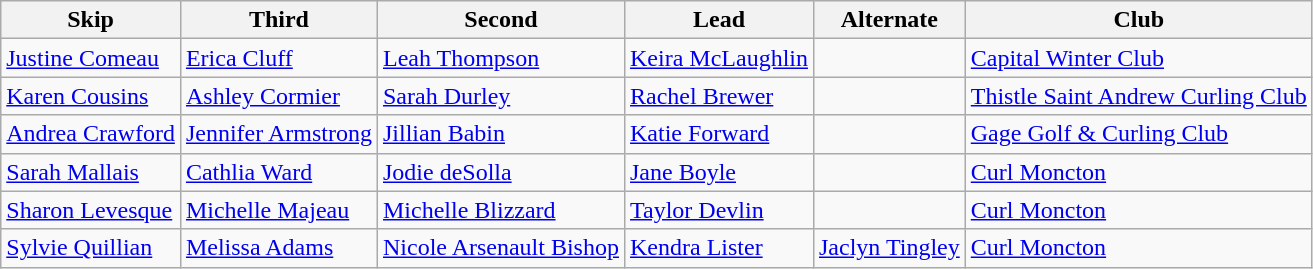<table class="wikitable" border="1">
<tr>
<th>Skip</th>
<th>Third</th>
<th>Second</th>
<th>Lead</th>
<th>Alternate</th>
<th>Club</th>
</tr>
<tr>
<td><a href='#'>Justine Comeau</a></td>
<td><a href='#'>Erica Cluff</a></td>
<td><a href='#'>Leah Thompson</a></td>
<td><a href='#'>Keira McLaughlin</a></td>
<td></td>
<td><a href='#'>Capital Winter Club</a></td>
</tr>
<tr>
<td><a href='#'>Karen Cousins</a></td>
<td><a href='#'>Ashley Cormier</a></td>
<td><a href='#'>Sarah Durley</a></td>
<td><a href='#'>Rachel Brewer</a></td>
<td></td>
<td><a href='#'>Thistle Saint Andrew Curling Club</a></td>
</tr>
<tr>
<td><a href='#'>Andrea Crawford</a></td>
<td><a href='#'>Jennifer Armstrong</a></td>
<td><a href='#'>Jillian Babin</a></td>
<td><a href='#'>Katie Forward</a></td>
<td></td>
<td><a href='#'>Gage Golf & Curling Club</a></td>
</tr>
<tr>
<td><a href='#'>Sarah Mallais</a></td>
<td><a href='#'>Cathlia Ward</a></td>
<td><a href='#'>Jodie deSolla</a></td>
<td><a href='#'>Jane Boyle</a></td>
<td></td>
<td><a href='#'>Curl Moncton</a></td>
</tr>
<tr>
<td><a href='#'>Sharon Levesque</a></td>
<td><a href='#'>Michelle Majeau</a></td>
<td><a href='#'>Michelle Blizzard</a></td>
<td><a href='#'>Taylor Devlin</a></td>
<td></td>
<td><a href='#'>Curl Moncton</a></td>
</tr>
<tr>
<td><a href='#'>Sylvie Quillian</a></td>
<td><a href='#'>Melissa Adams</a></td>
<td><a href='#'>Nicole Arsenault Bishop</a></td>
<td><a href='#'>Kendra Lister</a></td>
<td><a href='#'>Jaclyn Tingley</a></td>
<td><a href='#'>Curl Moncton</a></td>
</tr>
</table>
